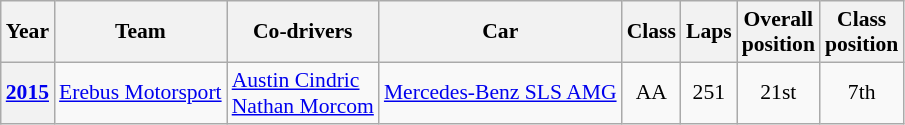<table class="wikitable" style="text-align:center; font-size:90%">
<tr>
<th>Year</th>
<th>Team</th>
<th>Co-drivers</th>
<th>Car</th>
<th>Class</th>
<th>Laps</th>
<th>Overall<br>position</th>
<th>Class<br>position</th>
</tr>
<tr>
<th><a href='#'>2015</a></th>
<td align="left"> <a href='#'>Erebus Motorsport</a></td>
<td align="left"> <a href='#'>Austin Cindric</a><br> <a href='#'>Nathan Morcom</a></td>
<td align="left"><a href='#'>Mercedes-Benz SLS AMG</a></td>
<td>AA</td>
<td>251</td>
<td>21st</td>
<td>7th</td>
</tr>
</table>
